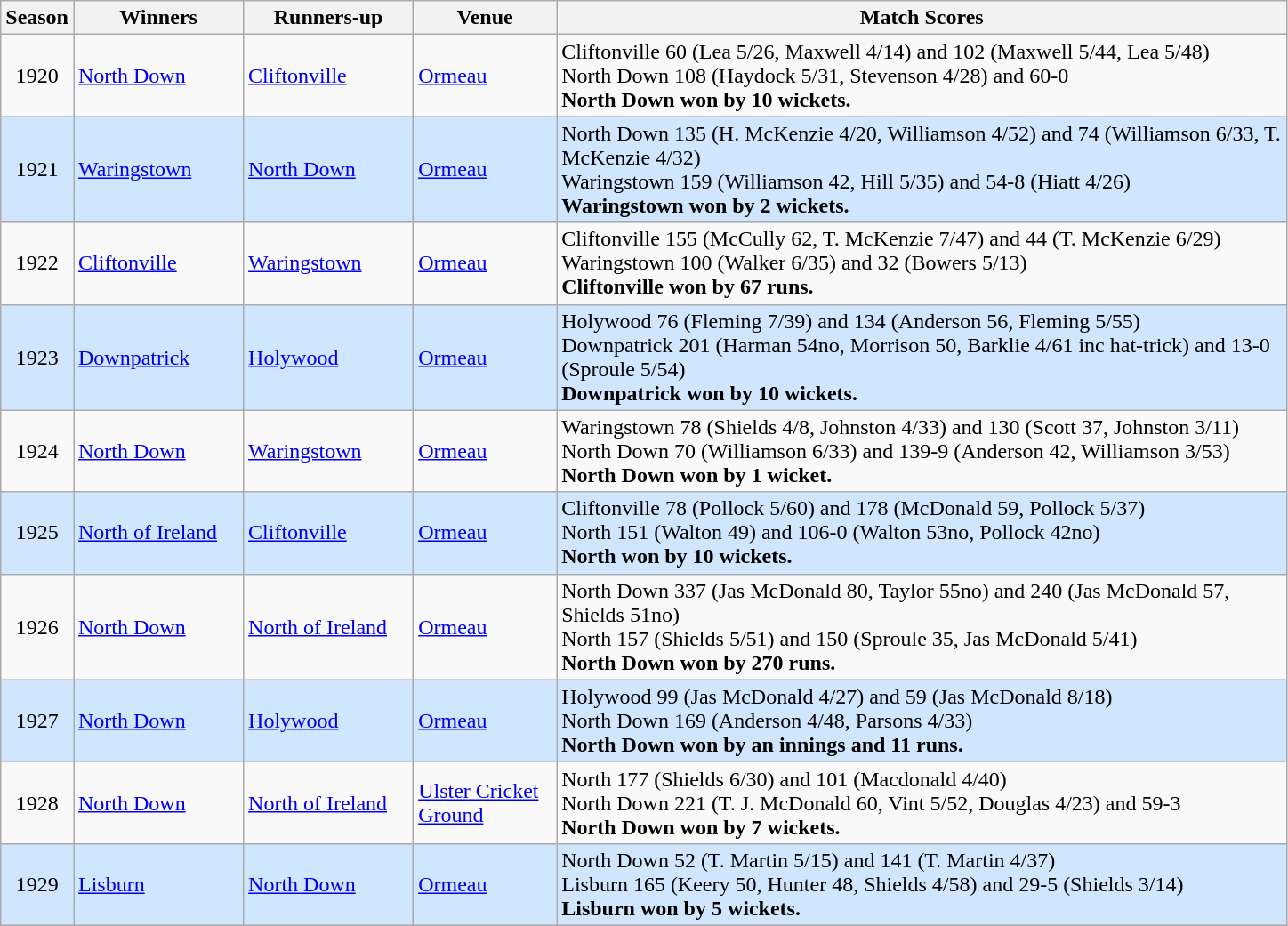<table class="wikitable">
<tr>
<th>Season</th>
<th width="120">Winners</th>
<th width="120">Runners-up</th>
<th width="100">Venue</th>
<th width="540">Match Scores</th>
</tr>
<tr>
<td align="center">1920</td>
<td><a href='#'>North Down</a></td>
<td><a href='#'>Cliftonville</a></td>
<td><a href='#'>Ormeau</a></td>
<td>Cliftonville 60 (Lea 5/26, Maxwell 4/14) and 102 (Maxwell 5/44, Lea 5/48)<br>North Down 108 (Haydock 5/31, Stevenson 4/28) and 60-0<br><strong>North Down won by 10 wickets.</strong></td>
</tr>
<tr style="background: #D0E6FF;">
<td align="center">1921</td>
<td><a href='#'>Waringstown</a></td>
<td><a href='#'>North Down</a></td>
<td><a href='#'>Ormeau</a></td>
<td>North Down 135 (H. McKenzie 4/20, Williamson 4/52) and 74 (Williamson 6/33, T. McKenzie 4/32)<br>Waringstown 159 (Williamson 42, Hill 5/35) and 54-8 (Hiatt 4/26)<br><strong>Waringstown won by 2 wickets.</strong></td>
</tr>
<tr>
<td align="center">1922</td>
<td><a href='#'>Cliftonville</a></td>
<td><a href='#'>Waringstown</a></td>
<td><a href='#'>Ormeau</a></td>
<td>Cliftonville 155 (McCully 62, T. McKenzie 7/47) and 44 (T. McKenzie 6/29)<br>Waringstown 100 (Walker 6/35) and 32 (Bowers 5/13)<br><strong>Cliftonville won by 67 runs.</strong></td>
</tr>
<tr style="background: #D0E6FF;">
<td align="center">1923</td>
<td><a href='#'>Downpatrick</a></td>
<td><a href='#'>Holywood</a></td>
<td><a href='#'>Ormeau</a></td>
<td>Holywood 76 (Fleming 7/39) and 134 (Anderson 56, Fleming 5/55)<br>Downpatrick 201 (Harman 54no, Morrison 50, Barklie 4/61 inc hat-trick) and 13-0 (Sproule 5/54)<br><strong>Downpatrick won by 10 wickets.</strong></td>
</tr>
<tr>
<td align="center">1924</td>
<td><a href='#'>North Down</a></td>
<td><a href='#'>Waringstown</a></td>
<td><a href='#'>Ormeau</a></td>
<td>Waringstown 78 (Shields 4/8, Johnston 4/33) and 130 (Scott 37, Johnston 3/11)<br>North Down 70 (Williamson 6/33) and 139-9 (Anderson 42, Williamson 3/53)<br><strong>North Down won by 1 wicket.</strong></td>
</tr>
<tr style="background: #D0E6FF;">
<td align="center">1925</td>
<td><a href='#'>North of Ireland</a></td>
<td><a href='#'>Cliftonville</a></td>
<td><a href='#'>Ormeau</a></td>
<td>Cliftonville 78 (Pollock 5/60) and 178 (McDonald 59, Pollock 5/37)<br>North 151 (Walton 49) and 106-0 (Walton 53no, Pollock 42no)<br><strong>North won by 10 wickets.</strong></td>
</tr>
<tr>
<td align="center">1926</td>
<td><a href='#'>North Down</a></td>
<td><a href='#'>North of Ireland</a></td>
<td><a href='#'>Ormeau</a></td>
<td>North Down 337 (Jas McDonald 80, Taylor 55no) and 240 (Jas McDonald 57, Shields 51no)<br>North 157 (Shields 5/51) and 150 (Sproule 35, Jas McDonald 5/41)<br><strong>North Down won by 270 runs.</strong></td>
</tr>
<tr style="background: #D0E6FF;">
<td align="center">1927</td>
<td><a href='#'>North Down</a></td>
<td><a href='#'>Holywood</a></td>
<td><a href='#'>Ormeau</a></td>
<td>Holywood 99 (Jas McDonald 4/27) and 59 (Jas McDonald 8/18)<br>North Down 169 (Anderson 4/48, Parsons 4/33)<br><strong>North Down won by an innings and 11 runs.</strong></td>
</tr>
<tr>
<td align="center">1928</td>
<td><a href='#'>North Down</a></td>
<td><a href='#'>North of Ireland</a></td>
<td><a href='#'>Ulster Cricket Ground</a></td>
<td>North 177 (Shields 6/30) and 101 (Macdonald 4/40)<br>North Down 221 (T. J. McDonald 60, Vint 5/52, Douglas 4/23) and 59-3<br><strong>North Down won by 7 wickets.</strong></td>
</tr>
<tr style="background: #D0E6FF;">
<td align="center">1929</td>
<td><a href='#'>Lisburn</a></td>
<td><a href='#'>North Down</a></td>
<td><a href='#'>Ormeau</a></td>
<td>North Down 52 (T. Martin 5/15) and 141 (T. Martin 4/37)<br>Lisburn 165 (Keery 50, Hunter 48, Shields 4/58) and 29-5 (Shields 3/14)<br><strong>Lisburn won by 5 wickets.</strong></td>
</tr>
</table>
